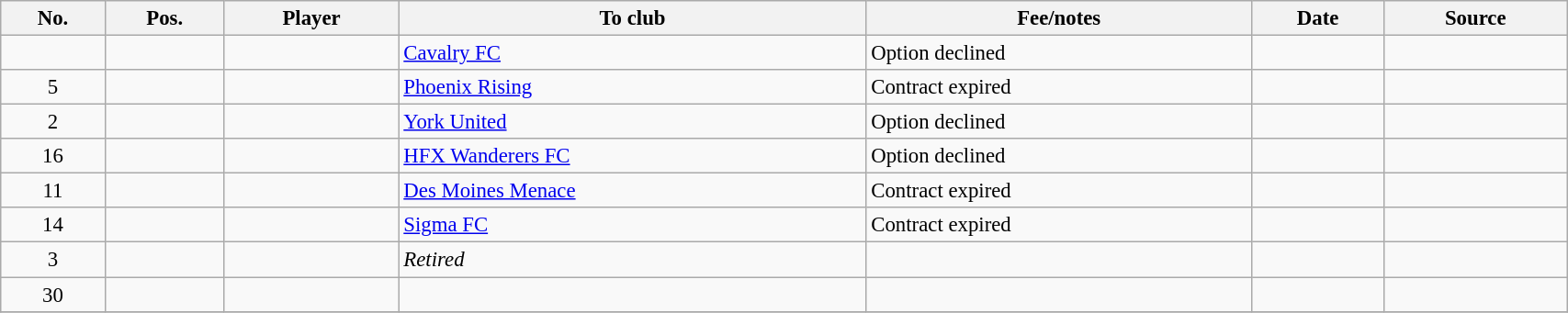<table class="wikitable sortable" style="width:90%; font-size:95%;">
<tr>
<th>No.</th>
<th>Pos.</th>
<th>Player</th>
<th>To club</th>
<th>Fee/notes</th>
<th>Date</th>
<th>Source</th>
</tr>
<tr>
<td align=center></td>
<td align=center></td>
<td></td>
<td> <a href='#'>Cavalry FC</a></td>
<td>Option declined</td>
<td></td>
<td></td>
</tr>
<tr>
<td align=center>5</td>
<td align=center></td>
<td></td>
<td> <a href='#'>Phoenix Rising</a></td>
<td>Contract expired</td>
<td></td>
<td></td>
</tr>
<tr>
<td align=center>2</td>
<td align=center></td>
<td></td>
<td> <a href='#'>York United</a></td>
<td>Option declined</td>
<td></td>
<td></td>
</tr>
<tr>
<td align=center>16</td>
<td align=center></td>
<td></td>
<td> <a href='#'>HFX Wanderers FC</a></td>
<td>Option declined</td>
<td></td>
<td></td>
</tr>
<tr>
<td align=center>11</td>
<td align=center></td>
<td></td>
<td> <a href='#'>Des Moines Menace</a></td>
<td>Contract expired</td>
<td></td>
<td></td>
</tr>
<tr>
<td align=center>14</td>
<td align=center></td>
<td></td>
<td> <a href='#'>Sigma FC</a></td>
<td>Contract expired</td>
<td></td>
<td></td>
</tr>
<tr>
<td align=center>3</td>
<td align=center></td>
<td></td>
<td><em>Retired</em></td>
<td></td>
<td></td>
<td></td>
</tr>
<tr>
<td align=center>30</td>
<td align=center></td>
<td></td>
<td></td>
<td></td>
<td></td>
<td></td>
</tr>
<tr>
</tr>
</table>
